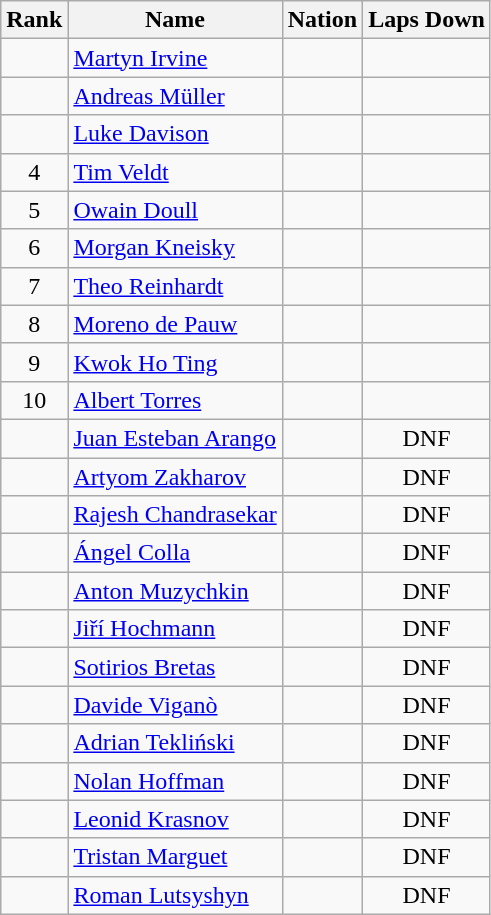<table class="wikitable sortable" style="text-align:center">
<tr>
<th>Rank</th>
<th>Name</th>
<th>Nation</th>
<th>Laps Down</th>
</tr>
<tr>
<td></td>
<td align=left><a href='#'>Martyn Irvine</a></td>
<td align=left></td>
<td></td>
</tr>
<tr>
<td></td>
<td align=left><a href='#'>Andreas Müller</a></td>
<td align=left></td>
<td></td>
</tr>
<tr>
<td></td>
<td align=left><a href='#'>Luke Davison</a></td>
<td align=left></td>
<td></td>
</tr>
<tr>
<td>4</td>
<td align=left><a href='#'>Tim Veldt</a></td>
<td align=left></td>
<td></td>
</tr>
<tr>
<td>5</td>
<td align=left><a href='#'>Owain Doull</a></td>
<td align=left></td>
<td></td>
</tr>
<tr>
<td>6</td>
<td align=left><a href='#'>Morgan Kneisky</a></td>
<td align=left></td>
<td></td>
</tr>
<tr>
<td>7</td>
<td align=left><a href='#'>Theo Reinhardt</a></td>
<td align=left></td>
<td></td>
</tr>
<tr>
<td>8</td>
<td align=left><a href='#'>Moreno de Pauw</a></td>
<td align=left></td>
<td></td>
</tr>
<tr>
<td>9</td>
<td align=left><a href='#'>Kwok Ho Ting</a></td>
<td align=left></td>
<td></td>
</tr>
<tr>
<td>10</td>
<td align=left><a href='#'>Albert Torres</a></td>
<td align=left></td>
<td></td>
</tr>
<tr>
<td></td>
<td align=left><a href='#'>Juan Esteban Arango</a></td>
<td align=left></td>
<td>DNF</td>
</tr>
<tr>
<td></td>
<td align=left><a href='#'>Artyom Zakharov</a></td>
<td align=left></td>
<td>DNF</td>
</tr>
<tr>
<td></td>
<td align=left><a href='#'>Rajesh Chandrasekar</a></td>
<td align=left></td>
<td>DNF</td>
</tr>
<tr>
<td></td>
<td align=left><a href='#'>Ángel Colla</a></td>
<td align=left></td>
<td>DNF</td>
</tr>
<tr>
<td></td>
<td align=left><a href='#'>Anton Muzychkin</a></td>
<td align=left></td>
<td>DNF</td>
</tr>
<tr>
<td></td>
<td align=left><a href='#'>Jiří Hochmann</a></td>
<td align=left></td>
<td>DNF</td>
</tr>
<tr>
<td></td>
<td align=left><a href='#'>Sotirios Bretas</a></td>
<td align=left></td>
<td>DNF</td>
</tr>
<tr>
<td></td>
<td align=left><a href='#'>Davide Viganò</a></td>
<td align=left></td>
<td>DNF</td>
</tr>
<tr>
<td></td>
<td align=left><a href='#'>Adrian Tekliński</a></td>
<td align=left></td>
<td>DNF</td>
</tr>
<tr>
<td></td>
<td align=left><a href='#'>Nolan Hoffman</a></td>
<td align=left></td>
<td>DNF</td>
</tr>
<tr>
<td></td>
<td align=left><a href='#'>Leonid Krasnov</a></td>
<td align=left></td>
<td>DNF</td>
</tr>
<tr>
<td></td>
<td align=left><a href='#'>Tristan Marguet</a></td>
<td align=left></td>
<td>DNF</td>
</tr>
<tr>
<td></td>
<td align=left><a href='#'>Roman Lutsyshyn</a></td>
<td align=left></td>
<td>DNF</td>
</tr>
</table>
